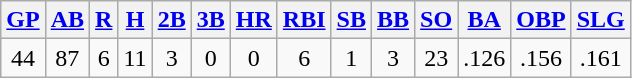<table class="wikitable">
<tr>
<th><a href='#'>GP</a></th>
<th><a href='#'>AB</a></th>
<th><a href='#'>R</a></th>
<th><a href='#'>H</a></th>
<th><a href='#'>2B</a></th>
<th><a href='#'>3B</a></th>
<th><a href='#'>HR</a></th>
<th><a href='#'>RBI</a></th>
<th><a href='#'>SB</a></th>
<th><a href='#'>BB</a></th>
<th><a href='#'>SO</a></th>
<th><a href='#'>BA</a></th>
<th><a href='#'>OBP</a></th>
<th><a href='#'>SLG</a></th>
</tr>
<tr align=center>
<td>44</td>
<td>87</td>
<td>6</td>
<td>11</td>
<td>3</td>
<td>0</td>
<td>0</td>
<td>6</td>
<td>1</td>
<td>3</td>
<td>23</td>
<td>.126</td>
<td>.156</td>
<td>.161</td>
</tr>
</table>
